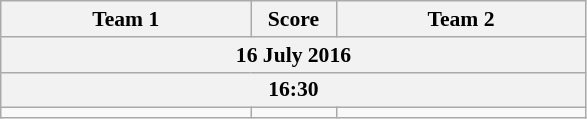<table class="wikitable" style="text-align: center; font-size:90% ">
<tr>
<th align="right" width="160">Team 1</th>
<th width="50">Score</th>
<th align="left" width="160">Team 2</th>
</tr>
<tr>
<th colspan=3>16 July 2016</th>
</tr>
<tr>
<th colspan=3>16:30</th>
</tr>
<tr>
<td align=right><strong></strong></td>
<td align=center></td>
<td align=left></td>
</tr>
</table>
